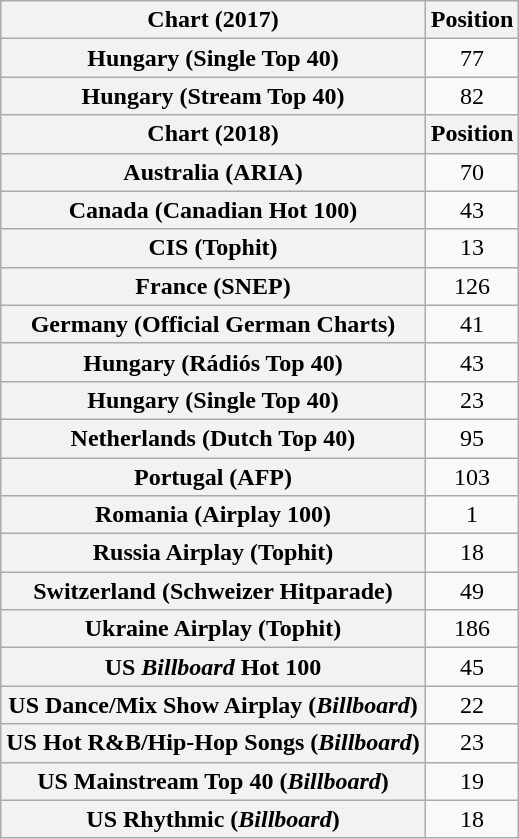<table class="wikitable plainrowheaders sortable" style="text-align:center">
<tr>
<th scope="col">Chart (2017)</th>
<th scope="col">Position</th>
</tr>
<tr>
<th scope="row">Hungary (Single Top 40)</th>
<td>77</td>
</tr>
<tr>
<th scope="row">Hungary (Stream Top 40)</th>
<td>82</td>
</tr>
<tr>
<th scope="col">Chart (2018)</th>
<th scope="col">Position</th>
</tr>
<tr>
<th scope="row">Australia (ARIA)</th>
<td>70</td>
</tr>
<tr>
<th scope="row">Canada (Canadian Hot 100)</th>
<td>43</td>
</tr>
<tr>
<th scope="row">CIS (Tophit)</th>
<td style="text-align:center;">13</td>
</tr>
<tr>
<th scope="row">France (SNEP)</th>
<td>126</td>
</tr>
<tr>
<th scope="row">Germany (Official German Charts)</th>
<td>41</td>
</tr>
<tr>
<th scope="row">Hungary (Rádiós Top 40)</th>
<td>43</td>
</tr>
<tr>
<th scope="row">Hungary (Single Top 40)</th>
<td>23</td>
</tr>
<tr>
<th scope="row">Netherlands (Dutch Top 40)</th>
<td>95</td>
</tr>
<tr>
<th scope="row">Portugal (AFP)</th>
<td>103</td>
</tr>
<tr>
<th scope="row">Romania (Airplay 100)</th>
<td>1</td>
</tr>
<tr>
<th scope="row">Russia Airplay (Tophit)</th>
<td style="text-align:center;">18</td>
</tr>
<tr>
<th scope="row">Switzerland (Schweizer Hitparade)</th>
<td>49</td>
</tr>
<tr>
<th scope="row">Ukraine Airplay (Tophit)</th>
<td style="text-align:center;">186</td>
</tr>
<tr>
<th scope="row">US <em>Billboard</em> Hot 100</th>
<td>45</td>
</tr>
<tr>
<th scope="row">US Dance/Mix Show Airplay (<em>Billboard</em>)</th>
<td>22</td>
</tr>
<tr>
<th scope="row">US Hot R&B/Hip-Hop Songs (<em>Billboard</em>)</th>
<td>23</td>
</tr>
<tr>
<th scope="row">US Mainstream Top 40 (<em>Billboard</em>)</th>
<td>19</td>
</tr>
<tr>
<th scope="row">US Rhythmic (<em>Billboard</em>)</th>
<td>18</td>
</tr>
</table>
